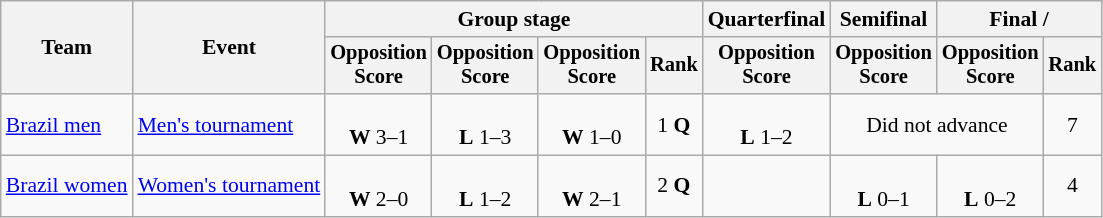<table class=wikitable style=font-size:90%;text-align:center>
<tr>
<th rowspan=2>Team</th>
<th rowspan=2>Event</th>
<th colspan=4>Group stage</th>
<th>Quarterfinal</th>
<th>Semifinal</th>
<th colspan=2>Final / </th>
</tr>
<tr style=font-size:95%>
<th>Opposition<br>Score</th>
<th>Opposition<br>Score</th>
<th>Opposition<br>Score</th>
<th>Rank</th>
<th>Opposition<br>Score</th>
<th>Opposition<br>Score</th>
<th>Opposition<br>Score</th>
<th>Rank</th>
</tr>
<tr>
<td align=left><a href='#'>Brazil men</a></td>
<td align=left><a href='#'>Men's tournament</a></td>
<td><br><strong>W</strong> 3–1</td>
<td><br><strong>L</strong> 1–3</td>
<td><br><strong>W</strong> 1–0</td>
<td>1 <strong>Q</strong></td>
<td><br><strong>L</strong> 1–2</td>
<td colspan=2>Did not advance</td>
<td>7</td>
</tr>
<tr>
<td align=left><a href='#'>Brazil women</a></td>
<td align=left><a href='#'>Women's tournament</a></td>
<td><br><strong>W</strong> 2–0</td>
<td><br><strong>L</strong> 1–2</td>
<td><br><strong>W</strong> 2–1</td>
<td>2 <strong>Q</strong></td>
<td></td>
<td><br><strong>L</strong> 0–1</td>
<td><br><strong>L</strong> 0–2</td>
<td>4</td>
</tr>
</table>
